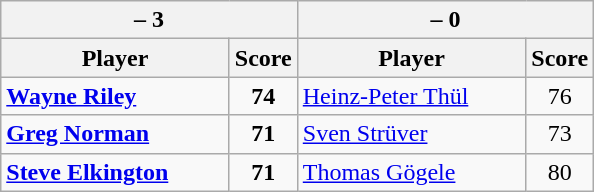<table class=wikitable>
<tr>
<th colspan=2> – 3</th>
<th colspan=2> – 0</th>
</tr>
<tr>
<th width=145>Player</th>
<th>Score</th>
<th width=145>Player</th>
<th>Score</th>
</tr>
<tr>
<td><strong><a href='#'>Wayne Riley</a></strong></td>
<td align=center><strong>74</strong></td>
<td><a href='#'>Heinz-Peter Thül</a></td>
<td align=center>76</td>
</tr>
<tr>
<td><strong><a href='#'>Greg Norman</a></strong></td>
<td align=center><strong>71</strong></td>
<td><a href='#'>Sven Strüver</a></td>
<td align=center>73</td>
</tr>
<tr>
<td><strong><a href='#'>Steve Elkington</a></strong></td>
<td align=center><strong>71</strong></td>
<td><a href='#'>Thomas Gögele</a></td>
<td align=center>80</td>
</tr>
</table>
